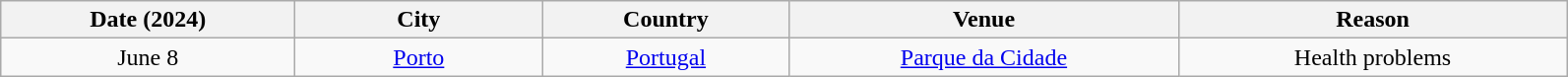<table class="wikitable plainrowheaders" style="text-align:center;">
<tr>
<th scope="col" style="width:12em;">Date (2024)</th>
<th scope="col" style="width:10em;">City</th>
<th scope="col" style="width:10em;">Country</th>
<th scope="col" style="width:16em;">Venue</th>
<th scope="col" style="width:16em;">Reason</th>
</tr>
<tr>
<td>June 8</td>
<td><a href='#'>Porto</a></td>
<td><a href='#'>Portugal</a></td>
<td><a href='#'>Parque da Cidade</a></td>
<td>Health problems</td>
</tr>
</table>
